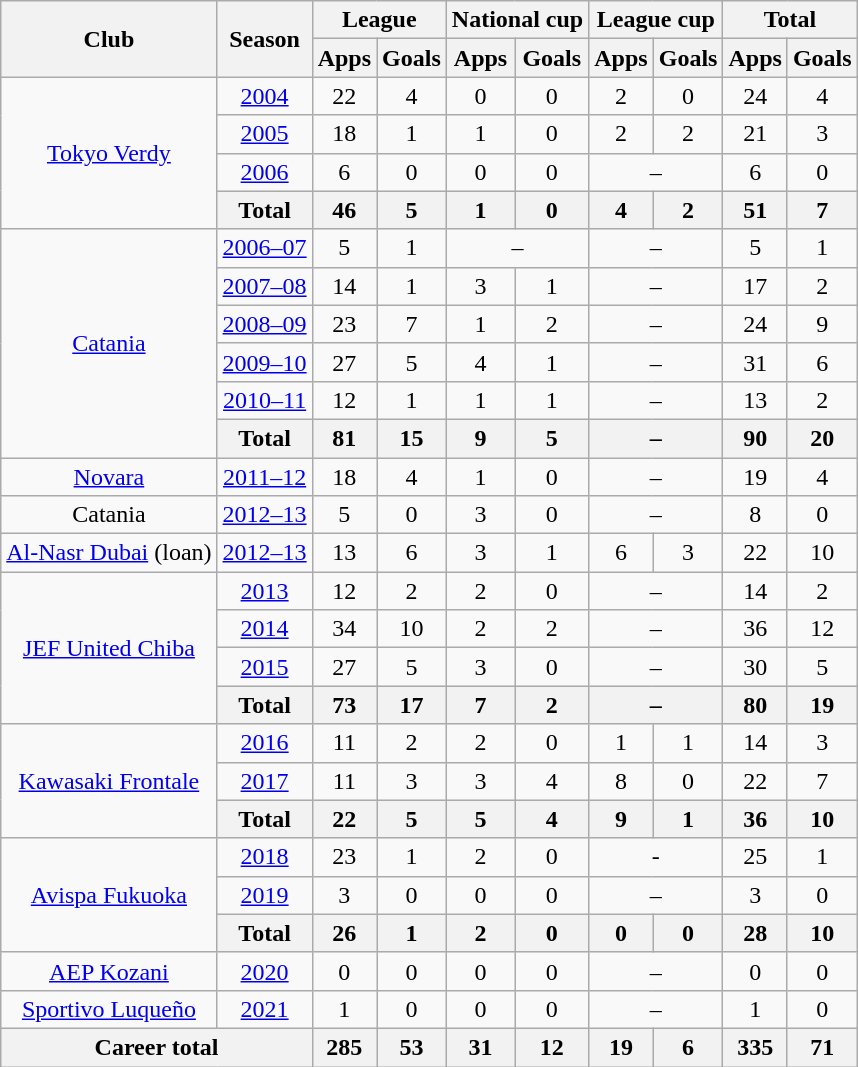<table class="wikitable" style="text-align:center">
<tr>
<th rowspan="2">Club</th>
<th rowspan="2">Season</th>
<th colspan="2">League</th>
<th colspan="2">National cup</th>
<th colspan="2">League cup</th>
<th colspan="2">Total</th>
</tr>
<tr>
<th>Apps</th>
<th>Goals</th>
<th>Apps</th>
<th>Goals</th>
<th>Apps</th>
<th>Goals</th>
<th>Apps</th>
<th>Goals</th>
</tr>
<tr>
<td rowspan="4"><a href='#'>Tokyo Verdy</a></td>
<td><a href='#'>2004</a></td>
<td>22</td>
<td>4</td>
<td>0</td>
<td>0</td>
<td>2</td>
<td>0</td>
<td>24</td>
<td>4</td>
</tr>
<tr>
<td><a href='#'>2005</a></td>
<td>18</td>
<td>1</td>
<td>1</td>
<td>0</td>
<td>2</td>
<td>2</td>
<td>21</td>
<td>3</td>
</tr>
<tr>
<td><a href='#'>2006</a></td>
<td>6</td>
<td>0</td>
<td>0</td>
<td>0</td>
<td colspan="2">–</td>
<td>6</td>
<td>0</td>
</tr>
<tr>
<th colspan="1">Total</th>
<th>46</th>
<th>5</th>
<th>1</th>
<th>0</th>
<th>4</th>
<th>2</th>
<th>51</th>
<th>7</th>
</tr>
<tr>
<td rowspan="6"><a href='#'>Catania</a></td>
<td><a href='#'>2006–07</a></td>
<td>5</td>
<td>1</td>
<td colspan="2">–</td>
<td colspan="2">–</td>
<td>5</td>
<td>1</td>
</tr>
<tr>
<td><a href='#'>2007–08</a></td>
<td>14</td>
<td>1</td>
<td>3</td>
<td>1</td>
<td colspan="2">–</td>
<td>17</td>
<td>2</td>
</tr>
<tr>
<td><a href='#'>2008–09</a></td>
<td>23</td>
<td>7</td>
<td>1</td>
<td>2</td>
<td colspan="2">–</td>
<td>24</td>
<td>9</td>
</tr>
<tr>
<td><a href='#'>2009–10</a></td>
<td>27</td>
<td>5</td>
<td>4</td>
<td>1</td>
<td colspan="2">–</td>
<td>31</td>
<td>6</td>
</tr>
<tr>
<td><a href='#'>2010–11</a></td>
<td>12</td>
<td>1</td>
<td>1</td>
<td>1</td>
<td colspan="2">–</td>
<td>13</td>
<td>2</td>
</tr>
<tr>
<th colspan="1">Total</th>
<th>81</th>
<th>15</th>
<th>9</th>
<th>5</th>
<th colspan="2">–</th>
<th>90</th>
<th>20</th>
</tr>
<tr>
<td><a href='#'>Novara</a></td>
<td><a href='#'>2011–12</a></td>
<td>18</td>
<td>4</td>
<td>1</td>
<td>0</td>
<td colspan="2">–</td>
<td>19</td>
<td>4</td>
</tr>
<tr>
<td>Catania</td>
<td><a href='#'>2012–13</a></td>
<td>5</td>
<td>0</td>
<td>3</td>
<td>0</td>
<td colspan="2">–</td>
<td>8</td>
<td>0</td>
</tr>
<tr>
<td><a href='#'>Al-Nasr Dubai</a> (loan)</td>
<td><a href='#'>2012–13</a></td>
<td>13</td>
<td>6</td>
<td>3</td>
<td>1</td>
<td>6</td>
<td>3</td>
<td>22</td>
<td>10</td>
</tr>
<tr>
<td rowspan="4"><a href='#'>JEF United Chiba</a></td>
<td><a href='#'>2013</a></td>
<td>12</td>
<td>2</td>
<td>2</td>
<td>0</td>
<td colspan="2">–</td>
<td>14</td>
<td>2</td>
</tr>
<tr>
<td><a href='#'>2014</a></td>
<td>34</td>
<td>10</td>
<td>2</td>
<td>2</td>
<td colspan="2">–</td>
<td>36</td>
<td>12</td>
</tr>
<tr>
<td><a href='#'>2015</a></td>
<td>27</td>
<td>5</td>
<td>3</td>
<td>0</td>
<td colspan="2">–</td>
<td>30</td>
<td>5</td>
</tr>
<tr>
<th colspan="1">Total</th>
<th>73</th>
<th>17</th>
<th>7</th>
<th>2</th>
<th colspan="2">–</th>
<th>80</th>
<th>19</th>
</tr>
<tr>
<td rowspan="3"><a href='#'>Kawasaki Frontale</a></td>
<td><a href='#'>2016</a></td>
<td>11</td>
<td>2</td>
<td>2</td>
<td>0</td>
<td>1</td>
<td>1</td>
<td>14</td>
<td>3</td>
</tr>
<tr>
<td><a href='#'>2017</a></td>
<td>11</td>
<td>3</td>
<td>3</td>
<td>4</td>
<td>8</td>
<td>0</td>
<td>22</td>
<td>7</td>
</tr>
<tr>
<th colspan="1">Total</th>
<th>22</th>
<th>5</th>
<th>5</th>
<th>4</th>
<th>9</th>
<th>1</th>
<th>36</th>
<th>10</th>
</tr>
<tr>
<td rowspan="3"><a href='#'>Avispa Fukuoka</a></td>
<td><a href='#'>2018</a></td>
<td>23</td>
<td>1</td>
<td>2</td>
<td>0</td>
<td colspan="2">-</td>
<td>25</td>
<td>1</td>
</tr>
<tr>
<td><a href='#'>2019</a></td>
<td>3</td>
<td>0</td>
<td>0</td>
<td>0</td>
<td colspan="2">–</td>
<td>3</td>
<td>0</td>
</tr>
<tr>
<th colspan="1">Total</th>
<th>26</th>
<th>1</th>
<th>2</th>
<th>0</th>
<th>0</th>
<th>0</th>
<th>28</th>
<th>10</th>
</tr>
<tr>
<td><a href='#'>AEP Kozani</a></td>
<td><a href='#'>2020</a></td>
<td>0</td>
<td>0</td>
<td>0</td>
<td>0</td>
<td colspan="2">–</td>
<td>0</td>
<td>0</td>
</tr>
<tr>
<td><a href='#'>Sportivo Luqueño</a></td>
<td><a href='#'>2021</a></td>
<td>1</td>
<td>0</td>
<td>0</td>
<td>0</td>
<td colspan="2">–</td>
<td>1</td>
<td>0</td>
</tr>
<tr>
<th colspan="2">Career total</th>
<th>285</th>
<th>53</th>
<th>31</th>
<th>12</th>
<th>19</th>
<th>6</th>
<th>335</th>
<th>71</th>
</tr>
</table>
